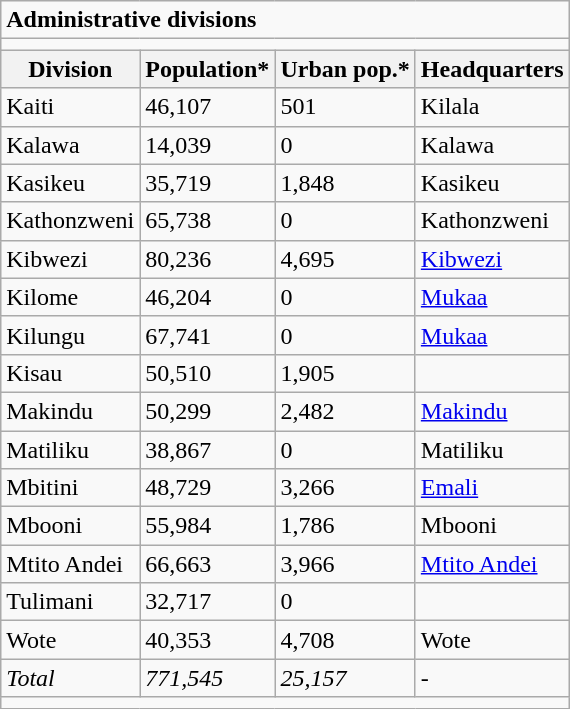<table class="wikitable">
<tr>
<td colspan="4"><strong>Administrative divisions</strong></td>
</tr>
<tr>
<td colspan="4"></td>
</tr>
<tr>
<th>Division</th>
<th>Population*</th>
<th>Urban pop.*</th>
<th>Headquarters</th>
</tr>
<tr>
<td>Kaiti</td>
<td>46,107</td>
<td>501</td>
<td>Kilala</td>
</tr>
<tr>
<td>Kalawa</td>
<td>14,039</td>
<td>0</td>
<td>Kalawa</td>
</tr>
<tr>
<td>Kasikeu</td>
<td>35,719</td>
<td>1,848</td>
<td>Kasikeu</td>
</tr>
<tr>
<td>Kathonzweni</td>
<td>65,738</td>
<td>0</td>
<td>Kathonzweni</td>
</tr>
<tr>
<td>Kibwezi</td>
<td>80,236</td>
<td>4,695</td>
<td><a href='#'>Kibwezi</a></td>
</tr>
<tr>
<td>Kilome</td>
<td>46,204</td>
<td>0</td>
<td><a href='#'>Mukaa</a></td>
</tr>
<tr>
<td>Kilungu</td>
<td>67,741</td>
<td>0</td>
<td><a href='#'>Mukaa</a></td>
</tr>
<tr>
<td>Kisau</td>
<td>50,510</td>
<td>1,905</td>
<td></td>
</tr>
<tr>
<td>Makindu</td>
<td>50,299</td>
<td>2,482</td>
<td><a href='#'>Makindu</a></td>
</tr>
<tr>
<td>Matiliku</td>
<td>38,867</td>
<td>0</td>
<td>Matiliku</td>
</tr>
<tr>
<td>Mbitini</td>
<td>48,729</td>
<td>3,266</td>
<td><a href='#'>Emali</a></td>
</tr>
<tr>
<td>Mbooni</td>
<td>55,984</td>
<td>1,786</td>
<td>Mbooni</td>
</tr>
<tr>
<td>Mtito Andei</td>
<td>66,663</td>
<td>3,966</td>
<td><a href='#'>Mtito Andei</a></td>
</tr>
<tr>
<td>Tulimani</td>
<td>32,717</td>
<td>0</td>
<td></td>
</tr>
<tr>
<td>Wote</td>
<td>40,353</td>
<td>4,708</td>
<td>Wote</td>
</tr>
<tr>
<td><em>Total</em></td>
<td><em>771,545</em></td>
<td><em>25,157</em></td>
<td>-</td>
</tr>
<tr>
<td colspan="4"></td>
</tr>
</table>
